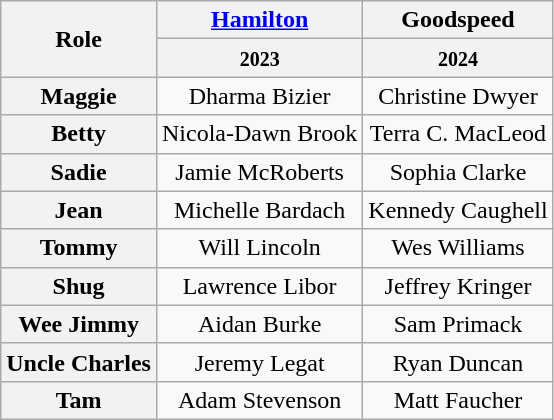<table class="wikitable">
<tr>
<th rowspan="2">Role</th>
<th><a href='#'> Hamilton</a></th>
<th>Goodspeed</th>
</tr>
<tr>
<th colspan="1"><small>2023</small></th>
<th colspan="1"><small>2024</small></th>
</tr>
<tr>
<th>Maggie</th>
<td colspan="1" align="center">Dharma Bizier</td>
<td colspan="1" align="center">Christine Dwyer</td>
</tr>
<tr>
<th>Betty</th>
<td colspan="1" align="center">Nicola-Dawn Brook</td>
<td colspan="1" align="center">Terra C. MacLeod</td>
</tr>
<tr>
<th>Sadie</th>
<td colspan="1" align="center">Jamie McRoberts</td>
<td colspan="1" align="center">Sophia Clarke</td>
</tr>
<tr>
<th>Jean</th>
<td colspan="1" align="center">Michelle Bardach</td>
<td colspan="1" align="center">Kennedy Caughell</td>
</tr>
<tr>
<th>Tommy</th>
<td colspan="1" align="center">Will Lincoln</td>
<td colspan="1" align="center">Wes Williams</td>
</tr>
<tr>
<th>Shug</th>
<td colspan="1" align="center">Lawrence Libor</td>
<td colspan="1" align="center">Jeffrey Kringer</td>
</tr>
<tr>
<th>Wee Jimmy</th>
<td colspan="1" align="center">Aidan Burke</td>
<td colspan="1" align="center">Sam Primack</td>
</tr>
<tr>
<th>Uncle Charles</th>
<td colspan="1" align="center">Jeremy Legat</td>
<td colspan="1" align="center">Ryan Duncan</td>
</tr>
<tr>
<th>Tam</th>
<td colspan="1" align="center">Adam Stevenson</td>
<td colspan="1" align="center">Matt Faucher</td>
</tr>
</table>
